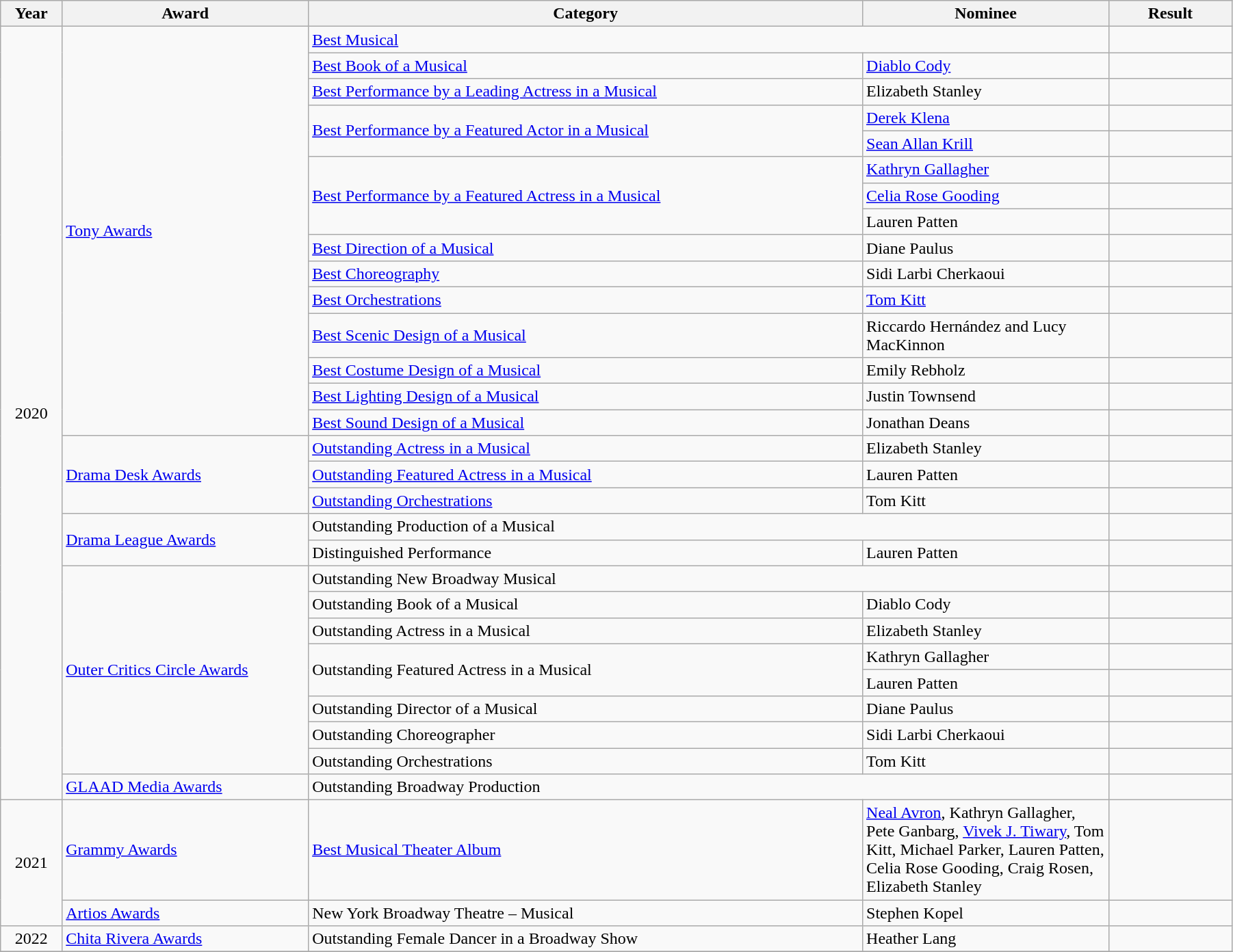<table class="wikitable" width="95%">
<tr>
<th width="5%">Year</th>
<th width="20%">Award</th>
<th width="45%">Category</th>
<th width="20%">Nominee</th>
<th width="10%">Result</th>
</tr>
<tr>
<td rowspan="29" align=center>2020</td>
<td rowspan="15"><a href='#'>Tony Awards</a></td>
<td colspan="2"><a href='#'>Best Musical</a></td>
<td></td>
</tr>
<tr>
<td><a href='#'>Best Book of a Musical</a></td>
<td><a href='#'>Diablo Cody</a></td>
<td></td>
</tr>
<tr>
<td><a href='#'>Best Performance by a Leading Actress in a Musical</a></td>
<td>Elizabeth Stanley</td>
<td></td>
</tr>
<tr>
<td rowspan="2"><a href='#'>Best Performance by a Featured Actor in a Musical</a></td>
<td><a href='#'>Derek Klena</a></td>
<td></td>
</tr>
<tr>
<td><a href='#'>Sean Allan Krill</a></td>
<td></td>
</tr>
<tr>
<td rowspan="3"><a href='#'>Best Performance by a Featured Actress in a Musical</a></td>
<td><a href='#'>Kathryn Gallagher</a></td>
<td></td>
</tr>
<tr>
<td><a href='#'>Celia Rose Gooding</a></td>
<td></td>
</tr>
<tr>
<td>Lauren Patten</td>
<td></td>
</tr>
<tr>
<td><a href='#'>Best Direction of a Musical</a></td>
<td>Diane Paulus</td>
<td></td>
</tr>
<tr>
<td><a href='#'>Best Choreography</a></td>
<td>Sidi Larbi Cherkaoui</td>
<td></td>
</tr>
<tr>
<td><a href='#'>Best Orchestrations</a></td>
<td><a href='#'>Tom Kitt</a></td>
<td></td>
</tr>
<tr>
<td><a href='#'>Best Scenic Design of a Musical</a></td>
<td>Riccardo Hernández and Lucy MacKinnon</td>
<td></td>
</tr>
<tr>
<td><a href='#'>Best Costume Design of a Musical</a></td>
<td>Emily Rebholz</td>
<td></td>
</tr>
<tr>
<td><a href='#'>Best Lighting Design of a Musical</a></td>
<td>Justin Townsend</td>
<td></td>
</tr>
<tr>
<td><a href='#'>Best Sound Design of a Musical</a></td>
<td>Jonathan Deans</td>
<td></td>
</tr>
<tr>
<td rowspan="3"><a href='#'>Drama Desk Awards</a></td>
<td><a href='#'>Outstanding Actress in a Musical</a></td>
<td>Elizabeth Stanley</td>
<td></td>
</tr>
<tr>
<td><a href='#'>Outstanding Featured Actress in a Musical</a></td>
<td>Lauren Patten</td>
<td></td>
</tr>
<tr>
<td><a href='#'>Outstanding Orchestrations</a></td>
<td>Tom Kitt</td>
<td></td>
</tr>
<tr>
<td rowspan="2"><a href='#'>Drama League Awards</a></td>
<td colspan="2">Outstanding Production of a Musical</td>
<td></td>
</tr>
<tr>
<td>Distinguished Performance</td>
<td>Lauren Patten</td>
<td></td>
</tr>
<tr>
<td rowspan="8"><a href='#'>Outer Critics Circle Awards</a></td>
<td colspan="2">Outstanding New Broadway Musical</td>
<td></td>
</tr>
<tr>
<td>Outstanding Book of a Musical</td>
<td>Diablo Cody</td>
<td></td>
</tr>
<tr>
<td>Outstanding Actress in a Musical</td>
<td>Elizabeth Stanley</td>
<td></td>
</tr>
<tr>
<td rowspan="2">Outstanding Featured Actress in a Musical</td>
<td>Kathryn Gallagher</td>
<td></td>
</tr>
<tr>
<td>Lauren Patten</td>
<td></td>
</tr>
<tr>
<td>Outstanding Director of a Musical</td>
<td>Diane Paulus</td>
<td></td>
</tr>
<tr>
<td>Outstanding Choreographer</td>
<td>Sidi Larbi Cherkaoui</td>
<td></td>
</tr>
<tr>
<td>Outstanding Orchestrations</td>
<td>Tom Kitt</td>
<td></td>
</tr>
<tr>
<td><a href='#'>GLAAD Media Awards</a></td>
<td colspan="2">Outstanding Broadway Production</td>
<td></td>
</tr>
<tr>
<td rowspan="2" align=center>2021</td>
<td><a href='#'>Grammy Awards</a></td>
<td><a href='#'>Best Musical Theater Album</a></td>
<td><a href='#'>Neal Avron</a>, Kathryn Gallagher, Pete Ganbarg, <a href='#'>Vivek J. Tiwary</a>, Tom Kitt, Michael Parker, Lauren Patten, Celia Rose Gooding, Craig Rosen, Elizabeth Stanley</td>
<td></td>
</tr>
<tr>
<td><a href='#'>Artios Awards</a></td>
<td>New York Broadway Theatre – Musical</td>
<td>Stephen Kopel</td>
<td></td>
</tr>
<tr>
<td align=center>2022</td>
<td><a href='#'>Chita Rivera Awards</a></td>
<td>Outstanding Female Dancer in a Broadway Show</td>
<td>Heather Lang</td>
<td></td>
</tr>
<tr>
</tr>
</table>
